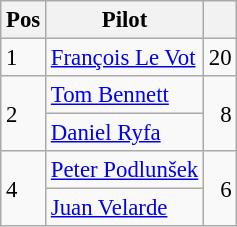<table class="wikitable" style="font-size: 95%;">
<tr>
<th>Pos</th>
<th>Pilot</th>
<th></th>
</tr>
<tr>
<td>1</td>
<td> <a href='#'>François Le Vot</a></td>
<td align="right">20</td>
</tr>
<tr>
<td rowspan=2>2</td>
<td> <a href='#'>Tom Bennett</a></td>
<td rowspan=2 align="right">8</td>
</tr>
<tr>
<td> <a href='#'>Daniel Ryfa</a></td>
</tr>
<tr>
<td rowspan=2>4</td>
<td> <a href='#'>Peter Podlunšek</a></td>
<td rowspan=2 align="right">6</td>
</tr>
<tr>
<td> <a href='#'>Juan Velarde</a></td>
</tr>
</table>
